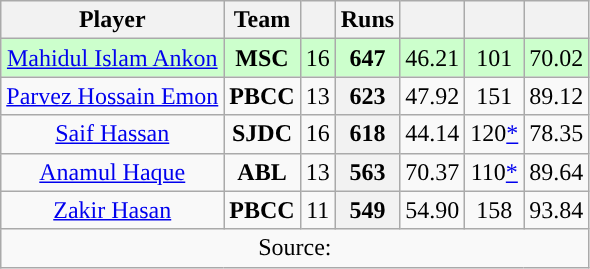<table class="wikitable sortable" style="text-align:center">
<tr>
<th class="unsortable">Player</th>
<th>Team</th>
<th></th>
<th>Runs</th>
<th></th>
<th></th>
<th></th>
</tr>
<tr style="background:#cfc">
<td><a href='#'>Mahidul Islam Ankon</a></td>
<td><strong>MSC</strong></td>
<td>16</td>
<th style="background:#cfc">647</th>
<td>46.21</td>
<td>101</td>
<td>70.02</td>
</tr>
<tr>
<td><a href='#'>Parvez Hossain Emon</a></td>
<td><strong>PBCC</strong></td>
<td>13</td>
<th>623</th>
<td>47.92</td>
<td>151</td>
<td>89.12</td>
</tr>
<tr>
<td><a href='#'>Saif Hassan</a></td>
<td><strong>SJDC</strong></td>
<td>16</td>
<th>618</th>
<td>44.14</td>
<td>120<a href='#'>*</a></td>
<td>78.35</td>
</tr>
<tr>
<td><a href='#'>Anamul Haque</a></td>
<td><strong>ABL</strong></td>
<td>13</td>
<th>563</th>
<td>70.37</td>
<td>110<a href='#'>*</a></td>
<td>89.64</td>
</tr>
<tr>
<td><a href='#'>Zakir Hasan</a></td>
<td><strong>PBCC</strong></td>
<td>11</td>
<th>549</th>
<td>54.90</td>
<td>158</td>
<td>93.84</td>
</tr>
<tr>
<td colspan="7">Source: </td>
</tr>
</table>
